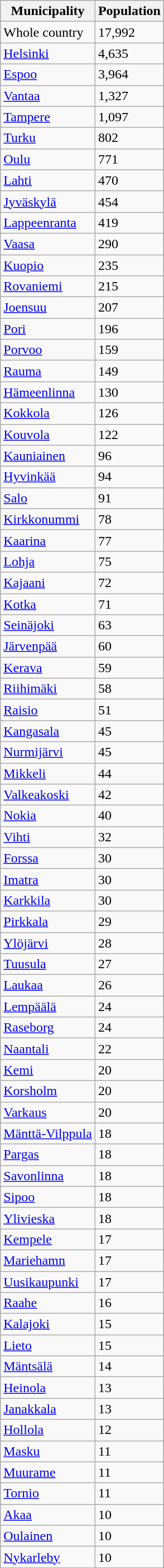<table role="presentation" class="wikitable sortable mw-collapsible mw-collapsed">
<tr>
<th>Municipality</th>
<th>Population</th>
</tr>
<tr>
<td>Whole country</td>
<td>17,992</td>
</tr>
<tr>
<td><a href='#'>Helsinki</a></td>
<td>4,635</td>
</tr>
<tr>
<td><a href='#'>Espoo</a></td>
<td>3,964</td>
</tr>
<tr>
<td><a href='#'>Vantaa</a></td>
<td>1,327</td>
</tr>
<tr>
<td><a href='#'>Tampere</a></td>
<td>1,097</td>
</tr>
<tr>
<td><a href='#'>Turku</a></td>
<td>802</td>
</tr>
<tr>
<td><a href='#'>Oulu</a></td>
<td>771</td>
</tr>
<tr>
<td><a href='#'>Lahti</a></td>
<td>470</td>
</tr>
<tr>
<td><a href='#'>Jyväskylä</a></td>
<td>454</td>
</tr>
<tr>
<td><a href='#'>Lappeenranta</a></td>
<td>419</td>
</tr>
<tr>
<td><a href='#'>Vaasa</a></td>
<td>290</td>
</tr>
<tr>
<td><a href='#'>Kuopio</a></td>
<td>235</td>
</tr>
<tr>
<td><a href='#'>Rovaniemi</a></td>
<td>215</td>
</tr>
<tr>
<td><a href='#'>Joensuu</a></td>
<td>207</td>
</tr>
<tr>
<td><a href='#'>Pori</a></td>
<td>196</td>
</tr>
<tr>
<td><a href='#'>Porvoo</a></td>
<td>159</td>
</tr>
<tr>
<td><a href='#'>Rauma</a></td>
<td>149</td>
</tr>
<tr>
<td><a href='#'>Hämeenlinna</a></td>
<td>130</td>
</tr>
<tr>
<td><a href='#'>Kokkola</a></td>
<td>126</td>
</tr>
<tr>
<td><a href='#'>Kouvola</a></td>
<td>122</td>
</tr>
<tr>
<td><a href='#'>Kauniainen</a></td>
<td>96</td>
</tr>
<tr>
<td><a href='#'>Hyvinkää</a></td>
<td>94</td>
</tr>
<tr>
<td><a href='#'>Salo</a></td>
<td>91</td>
</tr>
<tr>
<td><a href='#'>Kirkkonummi</a></td>
<td>78</td>
</tr>
<tr>
<td><a href='#'>Kaarina</a></td>
<td>77</td>
</tr>
<tr>
<td><a href='#'>Lohja</a></td>
<td>75</td>
</tr>
<tr>
<td><a href='#'>Kajaani</a></td>
<td>72</td>
</tr>
<tr>
<td><a href='#'>Kotka</a></td>
<td>71</td>
</tr>
<tr>
<td><a href='#'>Seinäjoki</a></td>
<td>63</td>
</tr>
<tr>
<td><a href='#'>Järvenpää</a></td>
<td>60</td>
</tr>
<tr>
<td><a href='#'>Kerava</a></td>
<td>59</td>
</tr>
<tr>
<td><a href='#'>Riihimäki</a></td>
<td>58</td>
</tr>
<tr>
<td><a href='#'>Raisio</a></td>
<td>51</td>
</tr>
<tr>
<td><a href='#'>Kangasala</a></td>
<td>45</td>
</tr>
<tr>
<td><a href='#'>Nurmijärvi</a></td>
<td>45</td>
</tr>
<tr>
<td><a href='#'>Mikkeli</a></td>
<td>44</td>
</tr>
<tr>
<td><a href='#'>Valkeakoski</a></td>
<td>42</td>
</tr>
<tr>
<td><a href='#'>Nokia</a></td>
<td>40</td>
</tr>
<tr>
<td><a href='#'>Vihti</a></td>
<td>32</td>
</tr>
<tr>
<td><a href='#'>Forssa</a></td>
<td>30</td>
</tr>
<tr>
<td><a href='#'>Imatra</a></td>
<td>30</td>
</tr>
<tr>
<td><a href='#'>Karkkila</a></td>
<td>30</td>
</tr>
<tr>
<td><a href='#'>Pirkkala</a></td>
<td>29</td>
</tr>
<tr>
<td><a href='#'>Ylöjärvi</a></td>
<td>28</td>
</tr>
<tr>
<td><a href='#'>Tuusula</a></td>
<td>27</td>
</tr>
<tr>
<td><a href='#'>Laukaa</a></td>
<td>26</td>
</tr>
<tr>
<td><a href='#'>Lempäälä</a></td>
<td>24</td>
</tr>
<tr>
<td><a href='#'>Raseborg</a></td>
<td>24</td>
</tr>
<tr>
<td><a href='#'>Naantali</a></td>
<td>22</td>
</tr>
<tr>
<td><a href='#'>Kemi</a></td>
<td>20</td>
</tr>
<tr>
<td><a href='#'>Korsholm</a></td>
<td>20</td>
</tr>
<tr>
<td><a href='#'>Varkaus</a></td>
<td>20</td>
</tr>
<tr>
<td><a href='#'>Mänttä-Vilppula</a></td>
<td>18</td>
</tr>
<tr>
<td><a href='#'>Pargas</a></td>
<td>18</td>
</tr>
<tr>
<td><a href='#'>Savonlinna</a></td>
<td>18</td>
</tr>
<tr>
<td><a href='#'>Sipoo</a></td>
<td>18</td>
</tr>
<tr>
<td><a href='#'>Ylivieska</a></td>
<td>18</td>
</tr>
<tr>
<td><a href='#'>Kempele</a></td>
<td>17</td>
</tr>
<tr>
<td><a href='#'>Mariehamn</a></td>
<td>17</td>
</tr>
<tr>
<td><a href='#'>Uusikaupunki</a></td>
<td>17</td>
</tr>
<tr>
<td><a href='#'>Raahe</a></td>
<td>16</td>
</tr>
<tr>
<td><a href='#'>Kalajoki</a></td>
<td>15</td>
</tr>
<tr>
<td><a href='#'>Lieto</a></td>
<td>15</td>
</tr>
<tr>
<td><a href='#'>Mäntsälä</a></td>
<td>14</td>
</tr>
<tr>
<td><a href='#'>Heinola</a></td>
<td>13</td>
</tr>
<tr>
<td><a href='#'>Janakkala</a></td>
<td>13</td>
</tr>
<tr>
<td><a href='#'>Hollola</a></td>
<td>12</td>
</tr>
<tr>
<td><a href='#'>Masku</a></td>
<td>11</td>
</tr>
<tr>
<td><a href='#'>Muurame</a></td>
<td>11</td>
</tr>
<tr>
<td><a href='#'>Tornio</a></td>
<td>11</td>
</tr>
<tr>
<td><a href='#'>Akaa</a></td>
<td>10</td>
</tr>
<tr>
<td><a href='#'>Oulainen</a></td>
<td>10</td>
</tr>
<tr>
<td><a href='#'>Nykarleby</a></td>
<td>10</td>
</tr>
</table>
